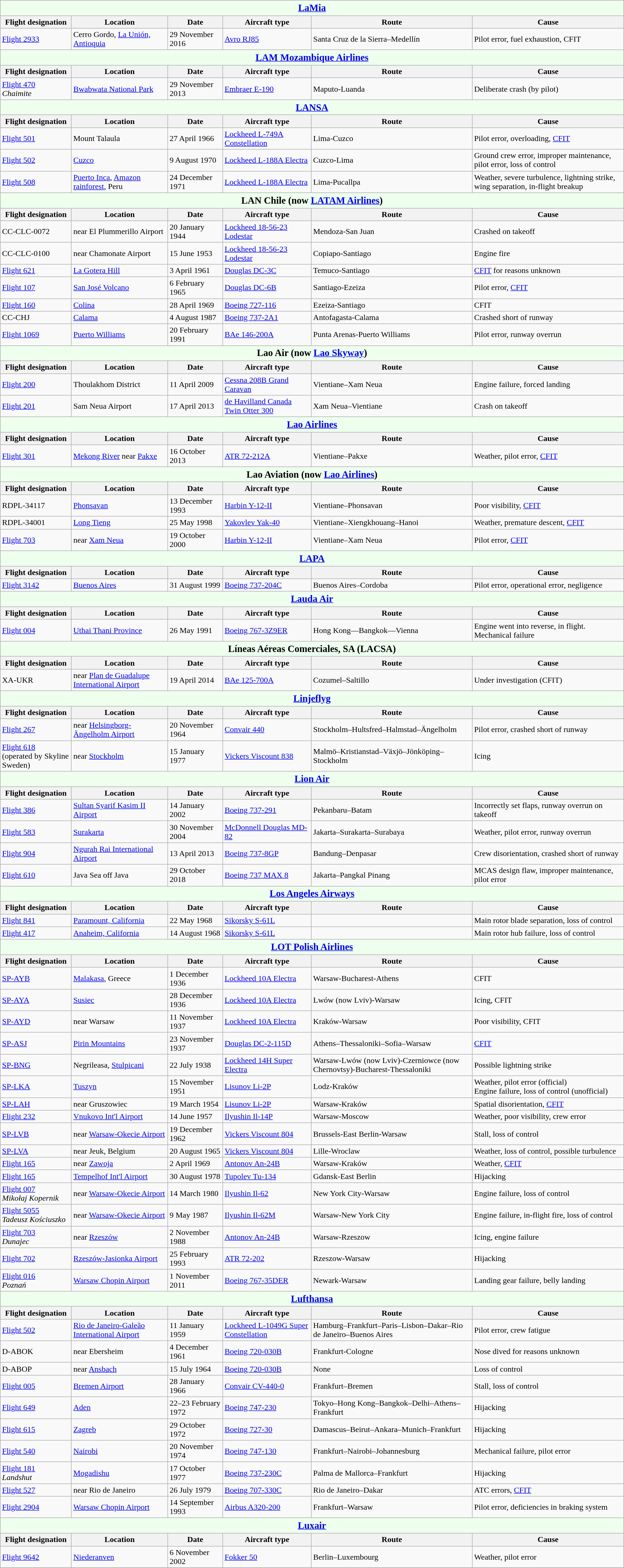<table class="wikitable">
<tr>
<th colspan="6" style="background-color:#efe;font-size:120%;"><a href='#'>LaMia</a></th>
</tr>
<tr>
<th>Flight designation</th>
<th>Location</th>
<th>Date</th>
<th>Aircraft type</th>
<th>Route</th>
<th>Cause</th>
</tr>
<tr>
<td><a href='#'>Flight 2933</a></td>
<td>Cerro Gordo, <a href='#'>La Unión, Antioquia</a></td>
<td>29 November 2016</td>
<td><a href='#'>Avro RJ85</a></td>
<td>Santa Cruz de la Sierra–Medellín</td>
<td>Pilot error, fuel exhaustion, CFIT</td>
</tr>
<tr>
<th colspan="6" style="background-color:#efe;font-size:120%;"><a href='#'>LAM Mozambique Airlines</a></th>
</tr>
<tr>
<th>Flight designation</th>
<th>Location</th>
<th>Date</th>
<th>Aircraft type</th>
<th>Route</th>
<th>Cause</th>
</tr>
<tr>
<td><a href='#'>Flight 470</a><br><em>Chaimite</em></td>
<td><a href='#'>Bwabwata National Park</a></td>
<td>29 November 2013</td>
<td><a href='#'>Embraer E-190</a></td>
<td>Maputo-Luanda</td>
<td>Deliberate crash (by pilot)</td>
</tr>
<tr>
<th colspan="6" style="background-color:#efe;font-size:120%;"><a href='#'>LANSA</a></th>
</tr>
<tr>
<th>Flight designation</th>
<th>Location</th>
<th>Date</th>
<th>Aircraft type</th>
<th>Route</th>
<th>Cause</th>
</tr>
<tr>
<td><a href='#'>Flight 501</a></td>
<td>Mount Talaula</td>
<td>27 April 1966</td>
<td><a href='#'>Lockheed L-749A Constellation</a></td>
<td>Lima-Cuzco</td>
<td>Pilot error, overloading, <a href='#'>CFIT</a></td>
</tr>
<tr>
<td><a href='#'>Flight 502</a></td>
<td><a href='#'>Cuzco</a></td>
<td>9 August 1970</td>
<td><a href='#'>Lockheed L-188A Electra</a></td>
<td>Cuzco-Lima</td>
<td>Ground crew error, improper maintenance, pilot error, loss of control</td>
</tr>
<tr>
<td><a href='#'>Flight 508</a></td>
<td><a href='#'>Puerto Inca</a>, <a href='#'>Amazon rainforest</a>, Peru</td>
<td>24 December 1971</td>
<td><a href='#'>Lockheed L-188A Electra</a></td>
<td>Lima-Pucallpa</td>
<td>Weather, severe turbulence, lightning strike, wing separation, in-flight breakup</td>
</tr>
<tr>
<th colspan="6" style="background-color:#efe;font-size:120%;">LAN Chile (now <a href='#'>LATAM Airlines</a>)</th>
</tr>
<tr>
<th>Flight designation</th>
<th>Location</th>
<th>Date</th>
<th>Aircraft type</th>
<th>Route</th>
<th>Cause</th>
</tr>
<tr>
<td>CC-CLC-0072</td>
<td>near El Plummerillo Airport</td>
<td>20 January 1944</td>
<td><a href='#'>Lockheed 18-56-23 Lodestar</a></td>
<td>Mendoza-San Juan</td>
<td>Crashed on takeoff</td>
</tr>
<tr>
<td>CC-CLC-0100</td>
<td>near Chamonate Airport</td>
<td>15 June 1953</td>
<td><a href='#'>Lockheed 18-56-23 Lodestar</a></td>
<td>Copiapo-Santiago</td>
<td>Engine fire</td>
</tr>
<tr>
<td><a href='#'>Flight 621</a></td>
<td><a href='#'>La Gotera Hill</a></td>
<td>3 April 1961</td>
<td><a href='#'>Douglas DC-3C</a></td>
<td>Temuco-Santiago</td>
<td><a href='#'>CFIT</a> for reasons unknown</td>
</tr>
<tr>
<td><a href='#'>Flight 107</a></td>
<td><a href='#'>San José Volcano</a></td>
<td>6 February 1965</td>
<td><a href='#'>Douglas DC-6B</a></td>
<td>Santiago-Ezeiza</td>
<td>Pilot error, <a href='#'>CFIT</a></td>
</tr>
<tr>
<td><a href='#'>Flight 160</a></td>
<td><a href='#'>Colina</a></td>
<td>28 April 1969</td>
<td><a href='#'>Boeing 727-116</a></td>
<td>Ezeiza-Santiago</td>
<td>CFIT</td>
</tr>
<tr>
<td>CC-CHJ</td>
<td><a href='#'>Calama</a></td>
<td>4 August 1987</td>
<td><a href='#'>Boeing 737-2A1</a></td>
<td>Antofagasta-Calama</td>
<td>Crashed short of runway</td>
</tr>
<tr>
<td><a href='#'>Flight 1069</a></td>
<td><a href='#'>Puerto Williams</a></td>
<td>20 February 1991</td>
<td><a href='#'>BAe 146-200A</a></td>
<td>Punta Arenas-Puerto Williams</td>
<td>Pilot error, runway overrun</td>
</tr>
<tr>
<th colspan="6" style="background-color:#efe;font-size:120%;">Lao Air (now <a href='#'>Lao Skyway</a>)</th>
</tr>
<tr>
<th>Flight designation</th>
<th>Location</th>
<th>Date</th>
<th>Aircraft type</th>
<th>Route</th>
<th>Cause</th>
</tr>
<tr>
<td><a href='#'>Flight 200</a></td>
<td>Thoulakhom District</td>
<td>11 April 2009</td>
<td><a href='#'>Cessna 208B Grand Caravan</a></td>
<td>Vientiane–Xam Neua</td>
<td>Engine failure, forced landing</td>
</tr>
<tr>
<td><a href='#'>Flight 201</a></td>
<td>Sam Neua Airport</td>
<td>17 April 2013</td>
<td><a href='#'>de Havilland Canada Twin Otter 300</a></td>
<td>Xam Neua–Vientiane</td>
<td>Crash on takeoff</td>
</tr>
<tr>
<th colspan="6" style="background-color:#efe;font-size:120%;"><a href='#'>Lao Airlines</a></th>
</tr>
<tr>
<th>Flight designation</th>
<th>Location</th>
<th>Date</th>
<th>Aircraft type</th>
<th>Route</th>
<th>Cause</th>
</tr>
<tr>
<td><a href='#'>Flight 301</a></td>
<td><a href='#'>Mekong River</a> near <a href='#'>Pakxe</a></td>
<td>16 October 2013</td>
<td><a href='#'>ATR 72-212A</a></td>
<td>Vientiane–Pakxe</td>
<td>Weather, pilot error, <a href='#'>CFIT</a></td>
</tr>
<tr>
<th colspan="6" style="background-color:#efe;font-size:120%;">Lao Aviation (now <a href='#'>Lao Airlines</a>)</th>
</tr>
<tr>
<th>Flight designation</th>
<th>Location</th>
<th>Date</th>
<th>Aircraft type</th>
<th>Route</th>
<th>Cause</th>
</tr>
<tr>
<td>RDPL-34117</td>
<td><a href='#'>Phonsavan</a></td>
<td>13 December 1993</td>
<td><a href='#'>Harbin Y-12-II</a></td>
<td>Vientiane–Phonsavan</td>
<td>Poor visibility, <a href='#'>CFIT</a></td>
</tr>
<tr>
<td>RDPL-34001</td>
<td><a href='#'>Long Tieng</a></td>
<td>25 May 1998</td>
<td><a href='#'>Yakovlev Yak-40</a></td>
<td>Vientiane–Xiengkhouang–Hanoi</td>
<td>Weather, premature descent, <a href='#'>CFIT</a></td>
</tr>
<tr>
<td><a href='#'>Flight 703</a></td>
<td>near <a href='#'>Xam Neua</a></td>
<td>19 October 2000</td>
<td><a href='#'>Harbin Y-12-II</a></td>
<td>Vientiane–Xam Neua</td>
<td>Pilot error, <a href='#'>CFIT</a></td>
</tr>
<tr>
<th colspan="6" style="background-color:#efe;font-size:120%;"><a href='#'>LAPA</a></th>
</tr>
<tr>
<th>Flight designation</th>
<th>Location</th>
<th>Date</th>
<th>Aircraft type</th>
<th>Route</th>
<th>Cause</th>
</tr>
<tr>
<td><a href='#'>Flight 3142</a></td>
<td><a href='#'>Buenos Aires</a></td>
<td>31 August 1999</td>
<td><a href='#'>Boeing 737-204C</a></td>
<td>Buenos Aires–Cordoba</td>
<td>Pilot error, operational error, negligence</td>
</tr>
<tr>
<th colspan="6" style="background-color:#efe;font-size:120%;"><a href='#'>Lauda Air</a></th>
</tr>
<tr>
<th>Flight designation</th>
<th>Location</th>
<th>Date</th>
<th>Aircraft type</th>
<th>Route</th>
<th>Cause</th>
</tr>
<tr>
<td><a href='#'>Flight 004</a></td>
<td><a href='#'>Uthai Thani Province</a></td>
<td>26 May 1991</td>
<td><a href='#'>Boeing 767-3Z9ER</a></td>
<td>Hong Kong—Bangkok—Vienna</td>
<td>Engine went into reverse, in flight. Mechanical failure</td>
</tr>
<tr>
<th colspan="6" style="background-color:#efe;font-size:120%;">Líneas Aéreas Comerciales, SA (LACSA)</th>
</tr>
<tr>
<th>Flight designation</th>
<th>Location</th>
<th>Date</th>
<th>Aircraft type</th>
<th>Route</th>
<th>Cause</th>
</tr>
<tr>
<td>XA-UKR</td>
<td>near <a href='#'>Plan de Guadalupe International Airport</a></td>
<td>19 April 2014</td>
<td><a href='#'>BAe 125-700A</a></td>
<td>Cozumel–Saltillo</td>
<td>Under investigation (CFIT)</td>
</tr>
<tr>
<th colspan="6" style="background-color:#efe;font-size:120%;"><a href='#'>Linjeflyg</a></th>
</tr>
<tr>
<th>Flight designation</th>
<th>Location</th>
<th>Date</th>
<th>Aircraft type</th>
<th>Route</th>
<th>Cause</th>
</tr>
<tr>
<td><a href='#'>Flight 267</a></td>
<td>near <a href='#'>Helsingborg-Ängelholm Airport</a></td>
<td>20 November 1964</td>
<td><a href='#'>Convair 440</a></td>
<td>Stockholm–Hultsfred–Halmstad–Ängelholm</td>
<td>Pilot error, crashed short of runway</td>
</tr>
<tr>
<td><a href='#'>Flight 618</a><br>(operated by Skyline Sweden)</td>
<td>near <a href='#'>Stockholm</a></td>
<td>15 January 1977</td>
<td><a href='#'>Vickers Viscount 838</a></td>
<td>Malmö–Kristianstad–Växjö–Jönköping–Stockholm</td>
<td>Icing</td>
</tr>
<tr>
<th colspan="6" style="background-color:#efe;font-size:120%;"><a href='#'>Lion Air</a></th>
</tr>
<tr>
<th>Flight designation</th>
<th>Location</th>
<th>Date</th>
<th>Aircraft type</th>
<th>Route</th>
<th>Cause</th>
</tr>
<tr>
<td><a href='#'>Flight 386</a></td>
<td><a href='#'>Sultan Syarif Kasim II Airport</a></td>
<td>14 January 2002</td>
<td><a href='#'>Boeing 737-291</a></td>
<td>Pekanbaru–Batam</td>
<td>Incorrectly set flaps, runway overrun on takeoff</td>
</tr>
<tr>
<td><a href='#'>Flight 583</a></td>
<td><a href='#'>Surakarta</a></td>
<td>30 November 2004</td>
<td><a href='#'>McDonnell Douglas MD-82</a></td>
<td>Jakarta–Surakarta–Surabaya</td>
<td>Weather, pilot error, runway overrun</td>
</tr>
<tr>
<td><a href='#'>Flight 904</a></td>
<td><a href='#'>Ngurah Rai International Airport</a></td>
<td>13 April 2013</td>
<td><a href='#'>Boeing 737-8GP</a></td>
<td>Bandung–Denpasar</td>
<td>Crew disorientation, crashed short of runway</td>
</tr>
<tr>
<td><a href='#'>Flight 610</a></td>
<td>Java Sea off Java</td>
<td>29 October 2018</td>
<td><a href='#'>Boeing 737 MAX 8</a></td>
<td>Jakarta–Pangkal Pinang</td>
<td>MCAS design flaw, improper maintenance, pilot error</td>
</tr>
<tr>
<th colspan="6" style="background-color:#efe;font-size:120%;"><a href='#'>Los Angeles Airways</a></th>
</tr>
<tr>
<th>Flight designation</th>
<th>Location</th>
<th>Date</th>
<th>Aircraft type</th>
<th>Route</th>
<th>Cause</th>
</tr>
<tr>
<td><a href='#'>Flight 841</a></td>
<td><a href='#'>Paramount, California</a></td>
<td>22 May 1968</td>
<td><a href='#'>Sikorsky S-61L</a></td>
<td></td>
<td>Main rotor blade separation, loss of control</td>
</tr>
<tr>
<td><a href='#'>Flight 417</a></td>
<td><a href='#'>Anaheim, California</a></td>
<td>14 August 1968</td>
<td><a href='#'>Sikorsky S-61L</a></td>
<td></td>
<td>Main rotor hub failure, loss of control</td>
</tr>
<tr>
<th colspan="6" style="background-color:#efe;font-size:120%;"><a href='#'>LOT Polish Airlines</a></th>
</tr>
<tr>
<th>Flight designation</th>
<th>Location</th>
<th>Date</th>
<th>Aircraft type</th>
<th>Route</th>
<th>Cause</th>
</tr>
<tr>
<td><a href='#'>SP-AYB</a></td>
<td><a href='#'>Malakasa</a>, Greece</td>
<td>1 December 1936</td>
<td><a href='#'>Lockheed 10A Electra</a></td>
<td>Warsaw-Bucharest-Athens</td>
<td>CFIT</td>
</tr>
<tr>
<td><a href='#'>SP-AYA</a></td>
<td><a href='#'>Susiec</a></td>
<td>28 December 1936</td>
<td><a href='#'>Lockheed 10A Electra</a></td>
<td>Lwów (now Lviv)-Warsaw</td>
<td>Icing, CFIT</td>
</tr>
<tr>
<td><a href='#'>SP-AYD</a></td>
<td>near Warsaw</td>
<td>11 November 1937</td>
<td><a href='#'>Lockheed 10A Electra</a></td>
<td>Kraków-Warsaw</td>
<td>Poor visibility, CFIT</td>
</tr>
<tr>
<td><a href='#'>SP-ASJ</a></td>
<td><a href='#'>Pirin Mountains</a></td>
<td>23 November 1937</td>
<td><a href='#'>Douglas DC-2-115D</a></td>
<td>Athens–Thessaloniki–Sofia–Warsaw</td>
<td><a href='#'>CFIT</a></td>
</tr>
<tr>
<td><a href='#'>SP-BNG</a></td>
<td>Negrileasa, <a href='#'>Stulpicani</a></td>
<td>22 July 1938</td>
<td><a href='#'>Lockheed 14H Super Electra</a></td>
<td>Warsaw-Lwów (now Lviv)-Czerniowce (now Chernovtsy)-Bucharest-Thessaloniki</td>
<td>Possible lightning strike</td>
</tr>
<tr>
<td><a href='#'>SP-LKA</a></td>
<td><a href='#'>Tuszyn</a></td>
<td>15 November 1951</td>
<td><a href='#'>Lisunov Li-2P</a></td>
<td>Lodz-Kraków</td>
<td>Weather, pilot error (official)<br>Engine failure, loss of control (unofficial)</td>
</tr>
<tr>
<td><a href='#'>SP-LAH</a></td>
<td>near Gruszowiec</td>
<td>19 March 1954</td>
<td><a href='#'>Lisunov Li-2P</a></td>
<td>Warsaw-Kraków</td>
<td>Spatial disorientation, <a href='#'>CFIT</a></td>
</tr>
<tr>
<td><a href='#'>Flight 232</a></td>
<td><a href='#'>Vnukovo Int'l Airport</a></td>
<td>14 June 1957</td>
<td><a href='#'>Ilyushin Il-14P</a></td>
<td>Warsaw-Moscow</td>
<td>Weather, poor visibility, crew error</td>
</tr>
<tr>
<td><a href='#'>SP-LVB</a></td>
<td>near <a href='#'>Warsaw-Okecie Airport</a></td>
<td>19 December 1962</td>
<td><a href='#'>Vickers Viscount 804</a></td>
<td>Brussels-East Berlin-Warsaw</td>
<td>Stall, loss of control</td>
</tr>
<tr>
<td><a href='#'>SP-LVA</a></td>
<td>near Jeuk, Belgium</td>
<td>20 August 1965</td>
<td><a href='#'>Vickers Viscount 804</a></td>
<td>Lille-Wroclaw</td>
<td>Weather, loss of control, possible turbulence</td>
</tr>
<tr>
<td><a href='#'>Flight 165</a></td>
<td>near <a href='#'>Zawoja</a></td>
<td>2 April 1969</td>
<td><a href='#'>Antonov An-24B</a></td>
<td>Warsaw-Kraków</td>
<td>Weather, <a href='#'>CFIT</a></td>
</tr>
<tr>
<td><a href='#'>Flight 165</a></td>
<td><a href='#'>Tempelhof Int'l Airport</a></td>
<td>30 August 1978</td>
<td><a href='#'>Tupolev Tu-134</a></td>
<td>Gdansk-East Berlin</td>
<td>Hijacking</td>
</tr>
<tr>
<td><a href='#'>Flight 007</a><br><em>Mikołaj Kopernik</em></td>
<td>near <a href='#'>Warsaw-Okecie Airport</a></td>
<td>14 March 1980</td>
<td><a href='#'>Ilyushin Il-62</a></td>
<td>New York City-Warsaw</td>
<td>Engine failure, loss of control</td>
</tr>
<tr>
<td><a href='#'>Flight 5055</a><br><em>Tadeusz Kościuszko</em></td>
<td>near <a href='#'>Warsaw-Okecie Airport</a></td>
<td>9 May 1987</td>
<td><a href='#'>Ilyushin Il-62M</a></td>
<td>Warsaw-New York City</td>
<td>Engine failure, in-flight fire, loss of control</td>
</tr>
<tr>
<td><a href='#'>Flight 703</a><br><em>Dunajec</em></td>
<td>near <a href='#'>Rzeszów</a></td>
<td>2 November 1988</td>
<td><a href='#'>Antonov An-24B</a></td>
<td>Warsaw-Rzeszow</td>
<td>Icing, engine failure</td>
</tr>
<tr>
<td><a href='#'>Flight 702</a></td>
<td><a href='#'>Rzeszów-Jasionka Airport</a></td>
<td>25 February 1993</td>
<td><a href='#'>ATR 72-202</a></td>
<td>Rzeszow-Warsaw</td>
<td>Hijacking</td>
</tr>
<tr>
<td><a href='#'>Flight 016</a><br><em>Poznań</em></td>
<td><a href='#'>Warsaw Chopin Airport</a></td>
<td>1 November 2011</td>
<td><a href='#'>Boeing 767-35DER</a></td>
<td>Newark-Warsaw</td>
<td>Landing gear failure, belly landing</td>
</tr>
<tr>
<th colspan="6" style="background-color:#efe;font-size:120%;"><a href='#'>Lufthansa</a></th>
</tr>
<tr>
<th>Flight designation</th>
<th>Location</th>
<th>Date</th>
<th>Aircraft type</th>
<th>Route</th>
<th>Cause</th>
</tr>
<tr>
<td><a href='#'>Flight 502</a></td>
<td><a href='#'>Rio de Janeiro-Galeão International Airport</a></td>
<td>11 January 1959</td>
<td><a href='#'>Lockheed L-1049G Super Constellation</a></td>
<td>Hamburg–Frankfurt–Paris–Lisbon–Dakar–Rio de Janeiro–Buenos Aires</td>
<td>Pilot error, crew fatigue</td>
</tr>
<tr>
<td>D-ABOK</td>
<td>near Ebersheim</td>
<td>4 December 1961</td>
<td><a href='#'>Boeing 720-030B</a></td>
<td>Frankfurt-Cologne</td>
<td>Nose dived for reasons unknown</td>
</tr>
<tr>
<td>D-ABOP</td>
<td>near <a href='#'>Ansbach</a></td>
<td>15 July 1964</td>
<td><a href='#'>Boeing 720-030B</a></td>
<td>None</td>
<td>Loss of control</td>
</tr>
<tr>
<td><a href='#'>Flight 005</a></td>
<td><a href='#'>Bremen Airport</a></td>
<td>28 January 1966</td>
<td><a href='#'>Convair CV-440-0</a></td>
<td>Frankfurt–Bremen</td>
<td>Stall, loss of control</td>
</tr>
<tr>
<td><a href='#'>Flight 649</a></td>
<td><a href='#'>Aden</a></td>
<td>22–23 February 1972</td>
<td><a href='#'>Boeing 747-230</a></td>
<td>Tokyo–Hong Kong–Bangkok–Delhi–Athens–Frankfurt</td>
<td>Hijacking</td>
</tr>
<tr>
<td><a href='#'>Flight 615</a></td>
<td><a href='#'>Zagreb</a></td>
<td>29 October 1972</td>
<td><a href='#'>Boeing 727-30</a></td>
<td>Damascus–Beirut–Ankara–Munich–Frankfurt</td>
<td>Hijacking</td>
</tr>
<tr>
<td><a href='#'>Flight 540</a></td>
<td><a href='#'>Nairobi</a></td>
<td>20 November 1974</td>
<td><a href='#'>Boeing 747-130</a></td>
<td>Frankfurt–Nairobi–Johannesburg</td>
<td>Mechanical failure, pilot error</td>
</tr>
<tr>
<td><a href='#'>Flight 181</a><br><em>Landshut</em></td>
<td><a href='#'>Mogadishu</a></td>
<td>17 October 1977</td>
<td><a href='#'>Boeing 737-230C</a></td>
<td>Palma de Mallorca–Frankfurt</td>
<td>Hijacking</td>
</tr>
<tr>
<td><a href='#'>Flight 527</a></td>
<td>near Rio de Janeiro</td>
<td>26 July 1979</td>
<td><a href='#'>Boeing 707-330C</a></td>
<td>Rio de Janeiro–Dakar</td>
<td>ATC errors, <a href='#'>CFIT</a></td>
</tr>
<tr>
<td><a href='#'>Flight 2904</a></td>
<td><a href='#'>Warsaw Chopin Airport</a></td>
<td>14 September 1993</td>
<td><a href='#'>Airbus A320-200</a></td>
<td>Frankfurt–Warsaw</td>
<td>Pilot error, deficiencies in braking system</td>
</tr>
<tr>
<th colspan="6" style="background-color:#efe;font-size:120%;"><a href='#'>Luxair</a></th>
</tr>
<tr>
<th>Flight designation</th>
<th>Location</th>
<th>Date</th>
<th>Aircraft type</th>
<th>Route</th>
<th>Cause</th>
</tr>
<tr>
<td><a href='#'>Flight 9642</a></td>
<td><a href='#'>Niederanven</a></td>
<td>6 November 2002</td>
<td><a href='#'>Fokker 50</a></td>
<td>Berlin–Luxembourg</td>
<td>Weather, pilot error</td>
</tr>
<tr>
</tr>
</table>
